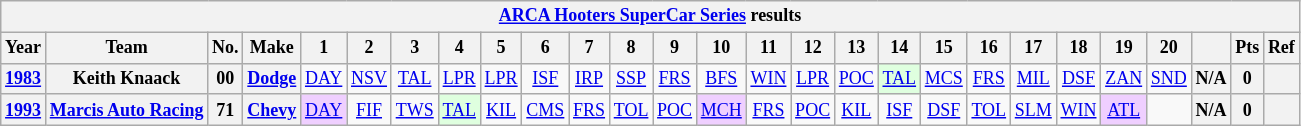<table class="wikitable" style="text-align:center; font-size:75%">
<tr>
<th colspan=28><a href='#'>ARCA Hooters SuperCar Series</a> results</th>
</tr>
<tr>
<th>Year</th>
<th>Team</th>
<th>No.</th>
<th>Make</th>
<th>1</th>
<th>2</th>
<th>3</th>
<th>4</th>
<th>5</th>
<th>6</th>
<th>7</th>
<th>8</th>
<th>9</th>
<th>10</th>
<th>11</th>
<th>12</th>
<th>13</th>
<th>14</th>
<th>15</th>
<th>16</th>
<th>17</th>
<th>18</th>
<th>19</th>
<th>20</th>
<th></th>
<th>Pts</th>
<th>Ref</th>
</tr>
<tr>
<th><a href='#'>1983</a></th>
<th>Keith Knaack</th>
<th>00</th>
<th><a href='#'>Dodge</a></th>
<td><a href='#'>DAY</a></td>
<td><a href='#'>NSV</a></td>
<td><a href='#'>TAL</a></td>
<td><a href='#'>LPR</a></td>
<td><a href='#'>LPR</a></td>
<td><a href='#'>ISF</a></td>
<td><a href='#'>IRP</a></td>
<td><a href='#'>SSP</a></td>
<td><a href='#'>FRS</a></td>
<td><a href='#'>BFS</a></td>
<td><a href='#'>WIN</a></td>
<td><a href='#'>LPR</a></td>
<td><a href='#'>POC</a></td>
<td style="background:#DFFFDF;"><a href='#'>TAL</a><br></td>
<td><a href='#'>MCS</a></td>
<td><a href='#'>FRS</a></td>
<td><a href='#'>MIL</a></td>
<td><a href='#'>DSF</a></td>
<td><a href='#'>ZAN</a></td>
<td><a href='#'>SND</a></td>
<th>N/A</th>
<th>0</th>
<th></th>
</tr>
<tr>
<th><a href='#'>1993</a></th>
<th><a href='#'>Marcis Auto Racing</a></th>
<th>71</th>
<th><a href='#'>Chevy</a></th>
<td style="background:#EFCFFF;"><a href='#'>DAY</a><br></td>
<td><a href='#'>FIF</a></td>
<td><a href='#'>TWS</a></td>
<td style="background:#DFFFDF;"><a href='#'>TAL</a><br></td>
<td><a href='#'>KIL</a></td>
<td><a href='#'>CMS</a></td>
<td><a href='#'>FRS</a></td>
<td><a href='#'>TOL</a></td>
<td><a href='#'>POC</a></td>
<td style="background:#EFCFFF;"><a href='#'>MCH</a><br></td>
<td><a href='#'>FRS</a></td>
<td><a href='#'>POC</a></td>
<td><a href='#'>KIL</a></td>
<td><a href='#'>ISF</a></td>
<td><a href='#'>DSF</a></td>
<td><a href='#'>TOL</a></td>
<td><a href='#'>SLM</a></td>
<td><a href='#'>WIN</a></td>
<td style="background:#EFCFFF;"><a href='#'>ATL</a><br></td>
<td></td>
<th>N/A</th>
<th>0</th>
<th></th>
</tr>
</table>
